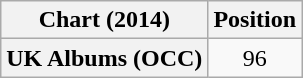<table class="wikitable plainrowheaders" style="text-align:center">
<tr>
<th scope="col">Chart (2014)</th>
<th scope="col">Position</th>
</tr>
<tr>
<th scope="row">UK Albums (OCC)</th>
<td>96</td>
</tr>
</table>
